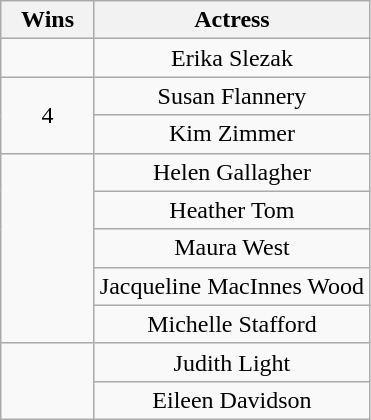<table class="wikitable" style="text-align: center;">
<tr>
<th scope="col" width="55">Wins</th>
<th scope="col" align="center">Actress</th>
</tr>
<tr>
<td></td>
<td>Erika Slezak</td>
</tr>
<tr>
<td rowspan=2 style="text-align:center">4</td>
<td>Susan Flannery</td>
</tr>
<tr>
<td>Kim Zimmer</td>
</tr>
<tr>
<td rowspan=5 style="text-align:center"></td>
<td>Helen Gallagher</td>
</tr>
<tr>
<td>Heather Tom</td>
</tr>
<tr>
<td>Maura West</td>
</tr>
<tr>
<td>Jacqueline MacInnes Wood</td>
</tr>
<tr>
<td>Michelle Stafford</td>
</tr>
<tr>
<td rowspan=2 style="text-align:center"></td>
<td>Judith Light</td>
</tr>
<tr>
<td>Eileen Davidson</td>
</tr>
</table>
